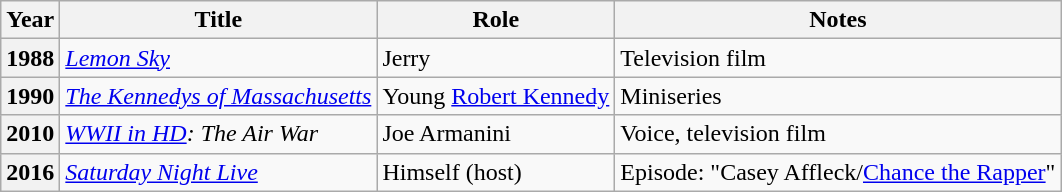<table class="wikitable plainrowheaders sortable" style="margin-right: 0;">
<tr>
<th scope="col">Year</th>
<th scope="col">Title</th>
<th scope="col">Role</th>
<th scope="col" class="unsortable">Notes</th>
</tr>
<tr>
<th scope="row">1988</th>
<td><em><a href='#'>Lemon Sky</a></em></td>
<td>Jerry</td>
<td>Television film</td>
</tr>
<tr>
<th scope="row">1990</th>
<td><em><a href='#'>The Kennedys of Massachusetts</a></em></td>
<td>Young <a href='#'>Robert Kennedy</a></td>
<td>Miniseries</td>
</tr>
<tr>
<th scope="row">2010</th>
<td><em><a href='#'>WWII in HD</a>: The Air War</em></td>
<td>Joe Armanini</td>
<td>Voice, television film</td>
</tr>
<tr>
<th scope="row">2016</th>
<td><em><a href='#'>Saturday Night Live</a></em></td>
<td>Himself (host)</td>
<td>Episode: "Casey Affleck/<a href='#'>Chance the Rapper</a>"</td>
</tr>
</table>
